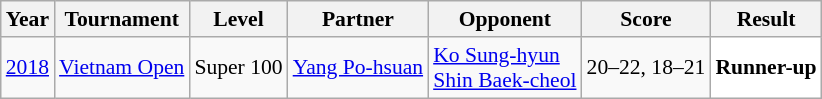<table class="sortable wikitable" style="font-size: 90%;">
<tr>
<th>Year</th>
<th>Tournament</th>
<th>Level</th>
<th>Partner</th>
<th>Opponent</th>
<th>Score</th>
<th>Result</th>
</tr>
<tr>
<td align="center"><a href='#'>2018</a></td>
<td align="left"><a href='#'>Vietnam Open</a></td>
<td align="left">Super 100</td>
<td align="left"> <a href='#'>Yang Po-hsuan</a></td>
<td align="left"> <a href='#'>Ko Sung-hyun</a> <br>  <a href='#'>Shin Baek-cheol</a></td>
<td align="left">20–22, 18–21</td>
<td style="text-align:left; background:white"> <strong>Runner-up</strong></td>
</tr>
</table>
